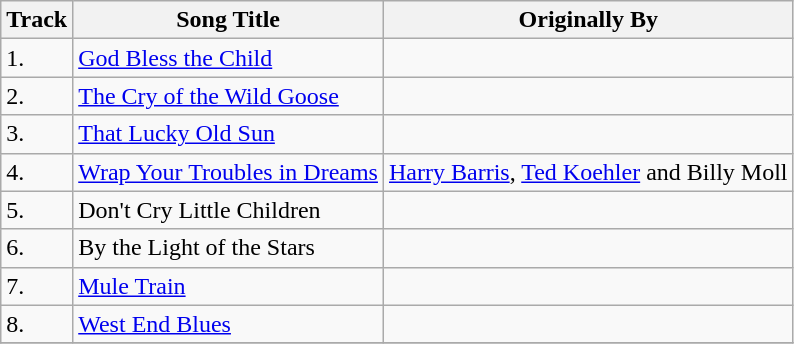<table class="wikitable">
<tr>
<th>Track</th>
<th>Song Title</th>
<th>Originally By</th>
</tr>
<tr>
<td>1.</td>
<td><a href='#'>God Bless the Child</a></td>
<td></td>
</tr>
<tr>
<td>2.</td>
<td><a href='#'>The Cry of the Wild Goose</a></td>
<td></td>
</tr>
<tr>
<td>3.</td>
<td><a href='#'>That Lucky Old Sun</a></td>
<td></td>
</tr>
<tr>
<td>4.</td>
<td><a href='#'>Wrap Your Troubles in Dreams</a></td>
<td><a href='#'>Harry Barris</a>, <a href='#'>Ted Koehler</a> and Billy Moll</td>
</tr>
<tr>
<td>5.</td>
<td>Don't Cry Little Children</td>
<td></td>
</tr>
<tr>
<td>6.</td>
<td>By the Light of the Stars</td>
<td></td>
</tr>
<tr>
<td>7.</td>
<td><a href='#'>Mule Train</a></td>
<td></td>
</tr>
<tr>
<td>8.</td>
<td><a href='#'>West End Blues</a></td>
<td></td>
</tr>
<tr>
</tr>
</table>
